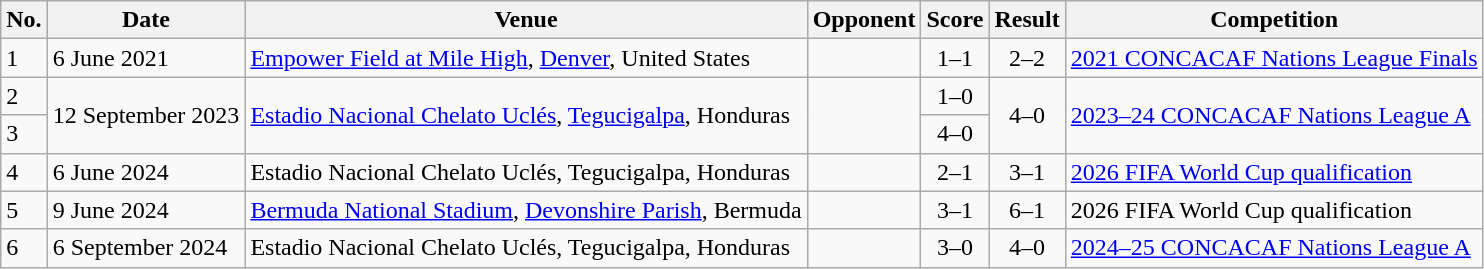<table class="wikitable sortable">
<tr>
<th>No.</th>
<th>Date</th>
<th>Venue</th>
<th>Opponent</th>
<th>Score</th>
<th>Result</th>
<th>Competition</th>
</tr>
<tr>
<td>1</td>
<td>6 June 2021</td>
<td><a href='#'>Empower Field at Mile High</a>, <a href='#'>Denver</a>, United States</td>
<td></td>
<td align=center>1–1</td>
<td align=center>2–2</td>
<td><a href='#'>2021 CONCACAF Nations League Finals</a></td>
</tr>
<tr>
<td>2</td>
<td rowspan=2>12 September 2023</td>
<td rowspan=2><a href='#'>Estadio Nacional Chelato Uclés</a>, <a href='#'>Tegucigalpa</a>, Honduras</td>
<td rowspan=2></td>
<td align=center>1–0</td>
<td align=center rowspan=2>4–0</td>
<td rowspan=2><a href='#'>2023–24 CONCACAF Nations League A</a></td>
</tr>
<tr>
<td>3</td>
<td align=center>4–0</td>
</tr>
<tr>
<td>4</td>
<td>6 June 2024</td>
<td>Estadio Nacional Chelato Uclés, Tegucigalpa, Honduras</td>
<td></td>
<td align=center>2–1</td>
<td align=center>3–1</td>
<td><a href='#'>2026 FIFA World Cup qualification</a></td>
</tr>
<tr>
<td>5</td>
<td>9 June 2024</td>
<td><a href='#'>Bermuda National Stadium</a>, <a href='#'>Devonshire Parish</a>, Bermuda</td>
<td></td>
<td align=center>3–1</td>
<td align=center>6–1</td>
<td>2026 FIFA World Cup qualification</td>
</tr>
<tr>
<td>6</td>
<td>6 September 2024</td>
<td>Estadio Nacional Chelato Uclés, Tegucigalpa, Honduras</td>
<td></td>
<td align=center>3–0</td>
<td align=center>4–0</td>
<td><a href='#'>2024–25 CONCACAF Nations League A</a></td>
</tr>
</table>
